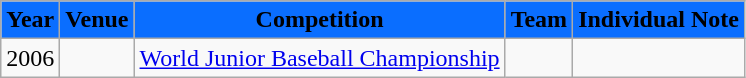<table class="wikitable">
<tr>
<th style="background:#0A6EFF"><span>Year</span></th>
<th style="background:#0A6EFF"><span>Venue</span></th>
<th style="background:#0A6EFF"><span>Competition</span></th>
<th style="background:#0A6EFF"><span>Team</span></th>
<th style="background:#0A6EFF"><span>Individual Note</span></th>
</tr>
<tr>
<td>2006</td>
<td></td>
<td><a href='#'>World Junior Baseball Championship</a></td>
<td style="text-align:center"></td>
<td></td>
</tr>
</table>
